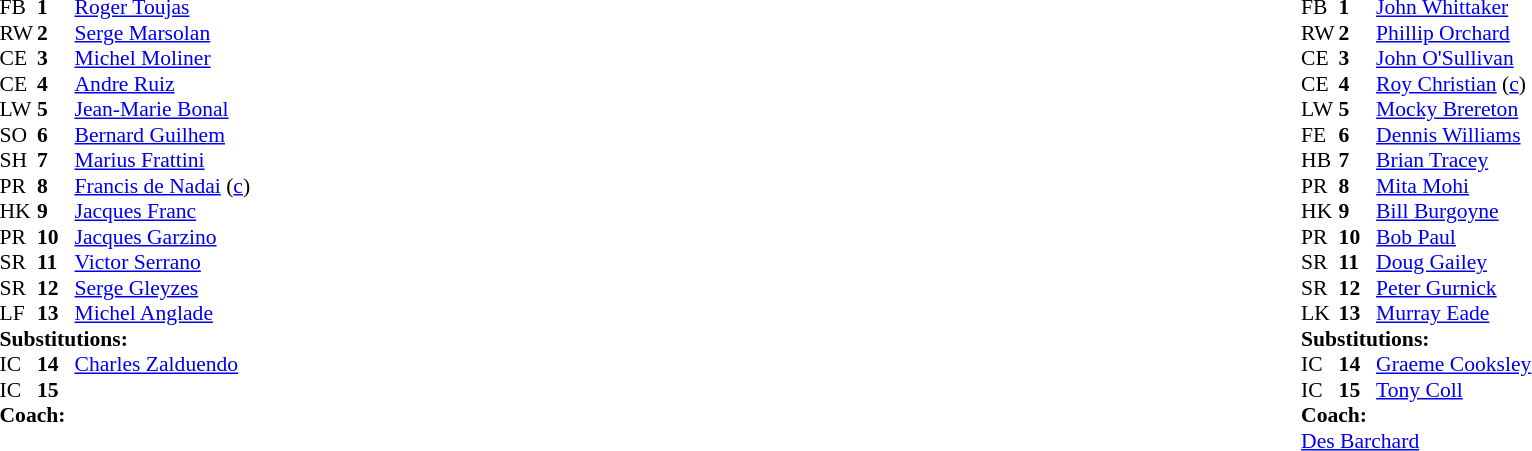<table width="100%">
<tr>
<td valign="top" width="50%"><br><table style="font-size: 90%" cellspacing="0" cellpadding="0">
<tr>
<th width="25"></th>
<th width="25"></th>
</tr>
<tr>
<td>FB</td>
<td><strong>1</strong></td>
<td><a href='#'>Roger Toujas</a></td>
</tr>
<tr>
<td>RW</td>
<td><strong>2</strong></td>
<td><a href='#'>Serge Marsolan</a></td>
</tr>
<tr>
<td>CE</td>
<td><strong>3</strong></td>
<td><a href='#'>Michel Moliner</a></td>
</tr>
<tr>
<td>CE</td>
<td><strong>4</strong></td>
<td><a href='#'>Andre Ruiz</a></td>
</tr>
<tr>
<td>LW</td>
<td><strong>5</strong></td>
<td><a href='#'>Jean-Marie Bonal</a></td>
</tr>
<tr>
<td>SO</td>
<td><strong>6</strong></td>
<td><a href='#'>Bernard Guilhem</a></td>
</tr>
<tr>
<td>SH</td>
<td><strong>7</strong></td>
<td><a href='#'>Marius Frattini</a></td>
</tr>
<tr>
<td>PR</td>
<td><strong>8</strong></td>
<td><a href='#'>Francis de Nadai</a> (<a href='#'>c</a>)</td>
</tr>
<tr>
<td>HK</td>
<td><strong>9</strong></td>
<td><a href='#'>Jacques Franc</a></td>
</tr>
<tr>
<td>PR</td>
<td><strong>10</strong></td>
<td><a href='#'>Jacques Garzino</a></td>
</tr>
<tr>
<td>SR</td>
<td><strong>11</strong></td>
<td><a href='#'>Victor Serrano</a></td>
</tr>
<tr>
<td>SR</td>
<td><strong>12</strong></td>
<td><a href='#'>Serge Gleyzes</a></td>
</tr>
<tr>
<td>LF</td>
<td><strong>13</strong></td>
<td><a href='#'>Michel Anglade</a></td>
</tr>
<tr>
<td colspan=3><strong>Substitutions:</strong></td>
</tr>
<tr>
<td>IC</td>
<td><strong>14</strong></td>
<td><a href='#'>Charles Zalduendo</a></td>
</tr>
<tr>
<td>IC</td>
<td><strong>15</strong></td>
<td></td>
</tr>
<tr>
<td colspan=3><strong>Coach:</strong></td>
</tr>
<tr>
<td colspan="4"></td>
</tr>
</table>
</td>
<td valign="top" width="50%"><br><table style="font-size: 90%" cellspacing="0" cellpadding="0" align="center">
<tr>
<th width="25"></th>
<th width="25"></th>
</tr>
<tr>
<td>FB</td>
<td><strong>1</strong></td>
<td> <a href='#'>John Whittaker</a></td>
</tr>
<tr>
<td>RW</td>
<td><strong>2</strong></td>
<td> <a href='#'>Phillip Orchard</a></td>
</tr>
<tr>
<td>CE</td>
<td><strong>3</strong></td>
<td> <a href='#'>John O'Sullivan</a></td>
</tr>
<tr>
<td>CE</td>
<td><strong>4</strong></td>
<td> <a href='#'>Roy Christian</a> (<a href='#'>c</a>)</td>
</tr>
<tr>
<td>LW</td>
<td><strong>5</strong></td>
<td> <a href='#'>Mocky Brereton</a></td>
</tr>
<tr>
<td>FE</td>
<td><strong>6</strong></td>
<td> <a href='#'>Dennis Williams</a></td>
</tr>
<tr>
<td>HB</td>
<td><strong>7</strong></td>
<td> <a href='#'>Brian Tracey</a></td>
</tr>
<tr>
<td>PR</td>
<td><strong>8</strong></td>
<td> <a href='#'>Mita Mohi</a></td>
</tr>
<tr>
<td>HK</td>
<td><strong>9</strong></td>
<td> <a href='#'>Bill Burgoyne</a></td>
</tr>
<tr>
<td>PR</td>
<td><strong>10</strong></td>
<td> <a href='#'>Bob Paul</a></td>
</tr>
<tr>
<td>SR</td>
<td><strong>11</strong></td>
<td> <a href='#'>Doug Gailey</a></td>
</tr>
<tr>
<td>SR</td>
<td><strong>12</strong></td>
<td> <a href='#'>Peter Gurnick</a></td>
</tr>
<tr>
<td>LK</td>
<td><strong>13</strong></td>
<td> <a href='#'>Murray Eade</a></td>
</tr>
<tr>
<td colspan=3><strong>Substitutions:</strong></td>
</tr>
<tr>
<td>IC</td>
<td><strong>14</strong></td>
<td> <a href='#'>Graeme Cooksley</a></td>
</tr>
<tr>
<td>IC</td>
<td><strong>15</strong></td>
<td> <a href='#'>Tony Coll</a></td>
</tr>
<tr>
<td colspan=3><strong>Coach:</strong></td>
</tr>
<tr>
<td colspan="4"> <a href='#'>Des Barchard</a></td>
</tr>
</table>
</td>
</tr>
</table>
